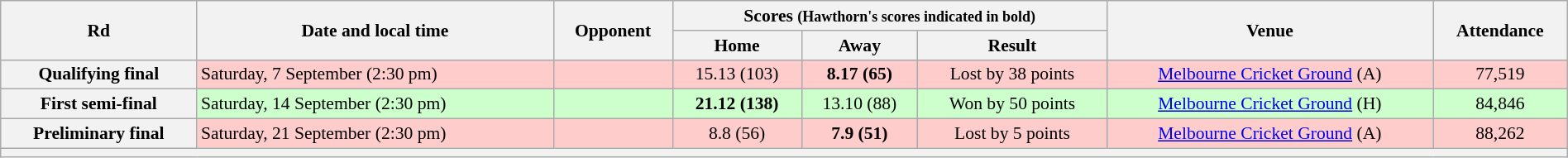<table class="wikitable" style="font-size:90%; text-align:center; width: 100%; margin-left: auto; margin-right: auto">
<tr>
<th rowspan="2">Rd</th>
<th rowspan="2">Date and local time</th>
<th rowspan="2">Opponent</th>
<th colspan="3">Scores <small>(Hawthorn's scores indicated in bold)</small></th>
<th rowspan="2">Venue</th>
<th rowspan="2">Attendance</th>
</tr>
<tr>
<th>Home</th>
<th>Away</th>
<th>Result</th>
</tr>
<tr style="background:#fcc;">
<th>Qualifying final</th>
<td align=left>Saturday, 7 September (2:30 pm)</td>
<td align=left></td>
<td>15.13 (103)</td>
<td><strong>8.17 (65)</strong></td>
<td>Lost by 38 points</td>
<td><a href='#'>Melbourne Cricket Ground</a> (A)</td>
<td>77,519</td>
</tr>
<tr style="background:#cfc">
<th>First semi-final</th>
<td align=left>Saturday, 14 September (2:30 pm)</td>
<td align=left></td>
<td><strong>21.12 (138)</strong></td>
<td>13.10 (88)</td>
<td>Won by 50 points</td>
<td><a href='#'>Melbourne Cricket Ground</a> (H)</td>
<td>84,846</td>
</tr>
<tr style="background:#fcc;">
<th>Preliminary final</th>
<td align=left>Saturday, 21 September (2:30 pm)</td>
<td align=left></td>
<td>8.8 (56)</td>
<td><strong>7.9 (51)</strong></td>
<td>Lost by 5 points</td>
<td><a href='#'>Melbourne Cricket Ground</a> (A)</td>
<td>88,262</td>
</tr>
<tr>
<th colspan="8"></th>
</tr>
</table>
